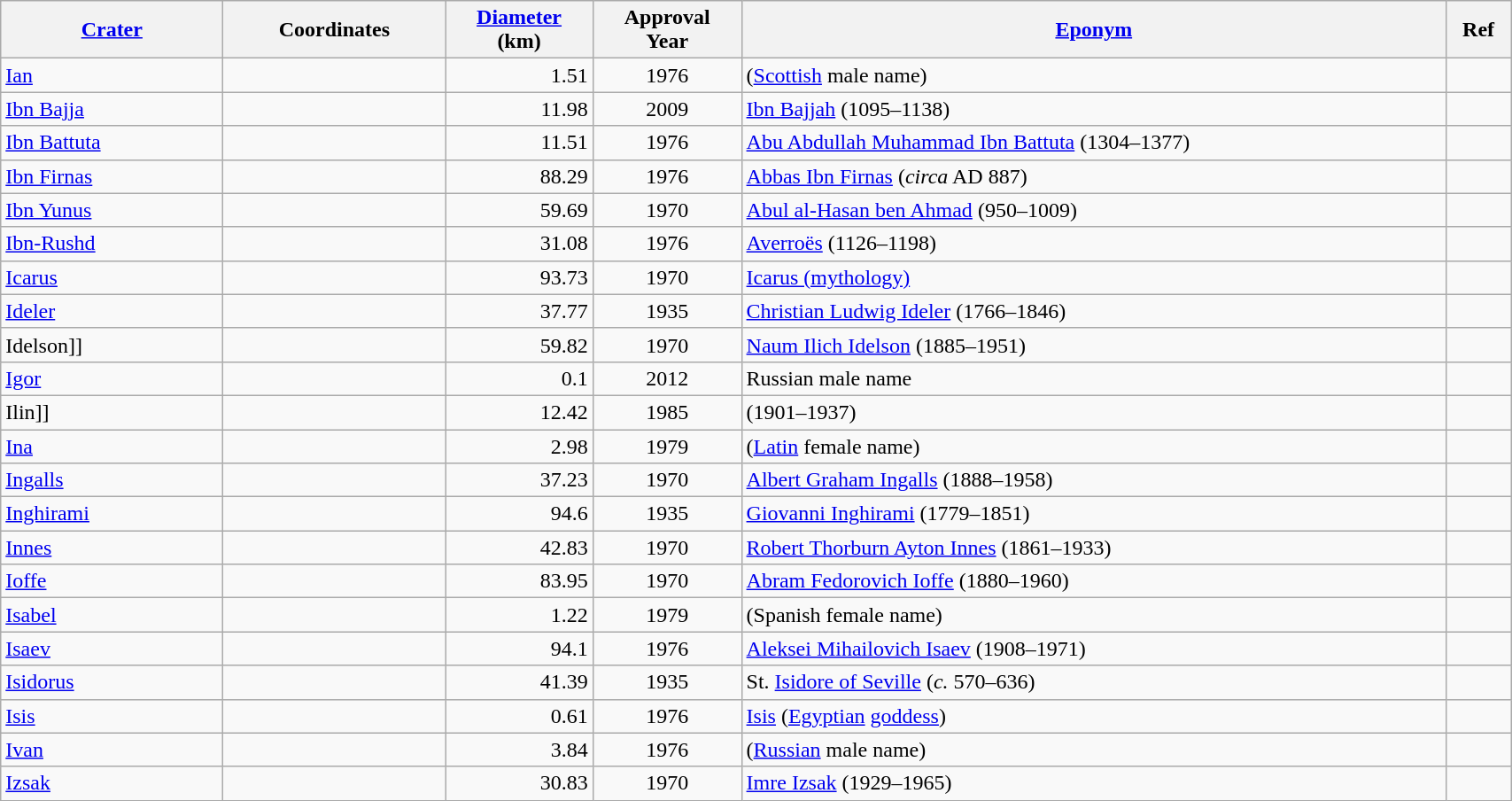<table class="wikitable sortable" style="min-width: 90%">
<tr>
<th style="width:10em"><a href='#'>Crater</a></th>
<th data-sort-type="number" style="width:10em">Coordinates</th>
<th><a href='#'>Diameter</a><br>(km)</th>
<th>Approval<br>Year</th>
<th><a href='#'>Eponym</a></th>
<th>Ref</th>
</tr>
<tr id="Ian">
<td><a href='#'>Ian</a></td>
<td></td>
<td align=right>1.51</td>
<td align=center>1976</td>
<td>(<a href='#'>Scottish</a> male name)</td>
<td></td>
</tr>
<tr id="Ibn Bajja">
<td><a href='#'>Ibn Bajja</a></td>
<td></td>
<td align=right>11.98</td>
<td align=center>2009</td>
<td><a href='#'>Ibn Bajjah</a> (1095–1138)</td>
<td></td>
</tr>
<tr id="Ibn Battuta">
<td><a href='#'>Ibn Battuta</a></td>
<td></td>
<td align=right>11.51</td>
<td align=center>1976</td>
<td><a href='#'>Abu Abdullah Muhammad Ibn Battuta</a> (1304–1377)</td>
<td></td>
</tr>
<tr id="Ibn Firnas">
<td><a href='#'>Ibn Firnas</a></td>
<td></td>
<td align=right>88.29</td>
<td align=center>1976</td>
<td><a href='#'>Abbas Ibn Firnas</a> (<em>circa</em> AD 887)</td>
<td></td>
</tr>
<tr id="Ibn Yunus">
<td><a href='#'>Ibn Yunus</a></td>
<td></td>
<td align=right>59.69</td>
<td align=center>1970</td>
<td><a href='#'>Abul al-Hasan ben Ahmad</a> (950–1009)</td>
<td></td>
</tr>
<tr id="Ibn-Rushd">
<td><a href='#'>Ibn-Rushd</a></td>
<td></td>
<td align=right>31.08</td>
<td align=center>1976</td>
<td><a href='#'>Averroës</a> (1126–1198)</td>
<td></td>
</tr>
<tr id="Icarus">
<td><a href='#'>Icarus</a></td>
<td></td>
<td align=right>93.73</td>
<td align=center>1970</td>
<td><a href='#'>Icarus (mythology)</a></td>
<td></td>
</tr>
<tr id="Ideler">
<td><a href='#'>Ideler</a></td>
<td></td>
<td align=right>37.77</td>
<td align=center>1935</td>
<td><a href='#'>Christian Ludwig Ideler</a> (1766–1846)</td>
<td></td>
</tr>
<tr id="Idel'son">
<td [[Idel>Idelson]]</td>
<td></td>
<td align=right>59.82</td>
<td align=center>1970</td>
<td><a href='#'>Naum Ilich Idelson</a> (1885–1951)</td>
<td></td>
</tr>
<tr id="Igor">
<td><a href='#'>Igor</a></td>
<td></td>
<td align=right>0.1</td>
<td align=center>2012</td>
<td>Russian male name</td>
<td></td>
</tr>
<tr id="Il'in">
<td [[Il>Ilin]]</td>
<td></td>
<td align=right>12.42</td>
<td align=center>1985</td>
<td> (1901–1937)</td>
<td></td>
</tr>
<tr id="Ina">
<td><a href='#'>Ina</a></td>
<td></td>
<td align=right>2.98</td>
<td align=center>1979</td>
<td>(<a href='#'>Latin</a> female name)</td>
<td></td>
</tr>
<tr id="Ingalls">
<td><a href='#'>Ingalls</a></td>
<td></td>
<td align=right>37.23</td>
<td align=center>1970</td>
<td><a href='#'>Albert Graham Ingalls</a> (1888–1958)</td>
<td></td>
</tr>
<tr id="Inghirami">
<td><a href='#'>Inghirami</a></td>
<td></td>
<td align=right>94.6</td>
<td align=center>1935</td>
<td><a href='#'>Giovanni Inghirami</a> (1779–1851)</td>
<td></td>
</tr>
<tr id="Innes">
<td><a href='#'>Innes</a></td>
<td></td>
<td align=right>42.83</td>
<td align=center>1970</td>
<td><a href='#'>Robert Thorburn Ayton Innes</a> (1861–1933)</td>
<td></td>
</tr>
<tr id="Ioffe">
<td><a href='#'>Ioffe</a></td>
<td></td>
<td align=right>83.95</td>
<td align=center>1970</td>
<td><a href='#'>Abram Fedorovich Ioffe</a> (1880–1960)</td>
<td></td>
</tr>
<tr id="Isabel">
<td><a href='#'>Isabel</a></td>
<td></td>
<td align=right>1.22</td>
<td align=center>1979</td>
<td>(Spanish female name)</td>
<td></td>
</tr>
<tr id="Isaev">
<td><a href='#'>Isaev</a></td>
<td></td>
<td align=right>94.1</td>
<td align=center>1976</td>
<td><a href='#'>Aleksei Mihailovich Isaev</a> (1908–1971)</td>
<td></td>
</tr>
<tr id="Isidorus">
<td><a href='#'>Isidorus</a></td>
<td></td>
<td align=right>41.39</td>
<td align=center>1935</td>
<td>St. <a href='#'>Isidore of Seville</a> (<em>c.</em> 570–636)</td>
<td></td>
</tr>
<tr id="Isis">
<td><a href='#'>Isis</a></td>
<td></td>
<td align=right>0.61</td>
<td align=center>1976</td>
<td><a href='#'>Isis</a> (<a href='#'>Egyptian</a> <a href='#'>goddess</a>)</td>
<td></td>
</tr>
<tr id="Ivan">
<td><a href='#'>Ivan</a></td>
<td></td>
<td align=right>3.84</td>
<td align=center>1976</td>
<td>(<a href='#'>Russian</a> male name)</td>
<td></td>
</tr>
<tr id="Izsak">
<td><a href='#'>Izsak</a></td>
<td></td>
<td align=right>30.83</td>
<td align=center>1970</td>
<td><a href='#'>Imre Izsak</a> (1929–1965)</td>
<td></td>
</tr>
</table>
